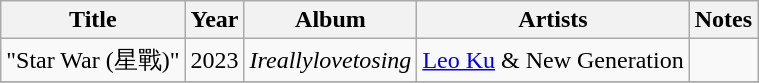<table class="wikitable plainrowheaders" style="text-align:center;">
<tr>
<th>Title</th>
<th>Year</th>
<th>Album</th>
<th>Artists</th>
<th>Notes</th>
</tr>
<tr>
<td>"Star War (星戰)"</td>
<td>2023</td>
<td><em>Ireallylovetosing</em></td>
<td><a href='#'>Leo Ku</a> & New Generation</td>
<td></td>
</tr>
<tr>
</tr>
</table>
